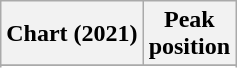<table class="wikitable plainrowheaders sortable" style="text-align:center">
<tr>
<th scope="col">Chart (2021)</th>
<th scope="col">Peak<br>position</th>
</tr>
<tr>
</tr>
<tr>
</tr>
</table>
